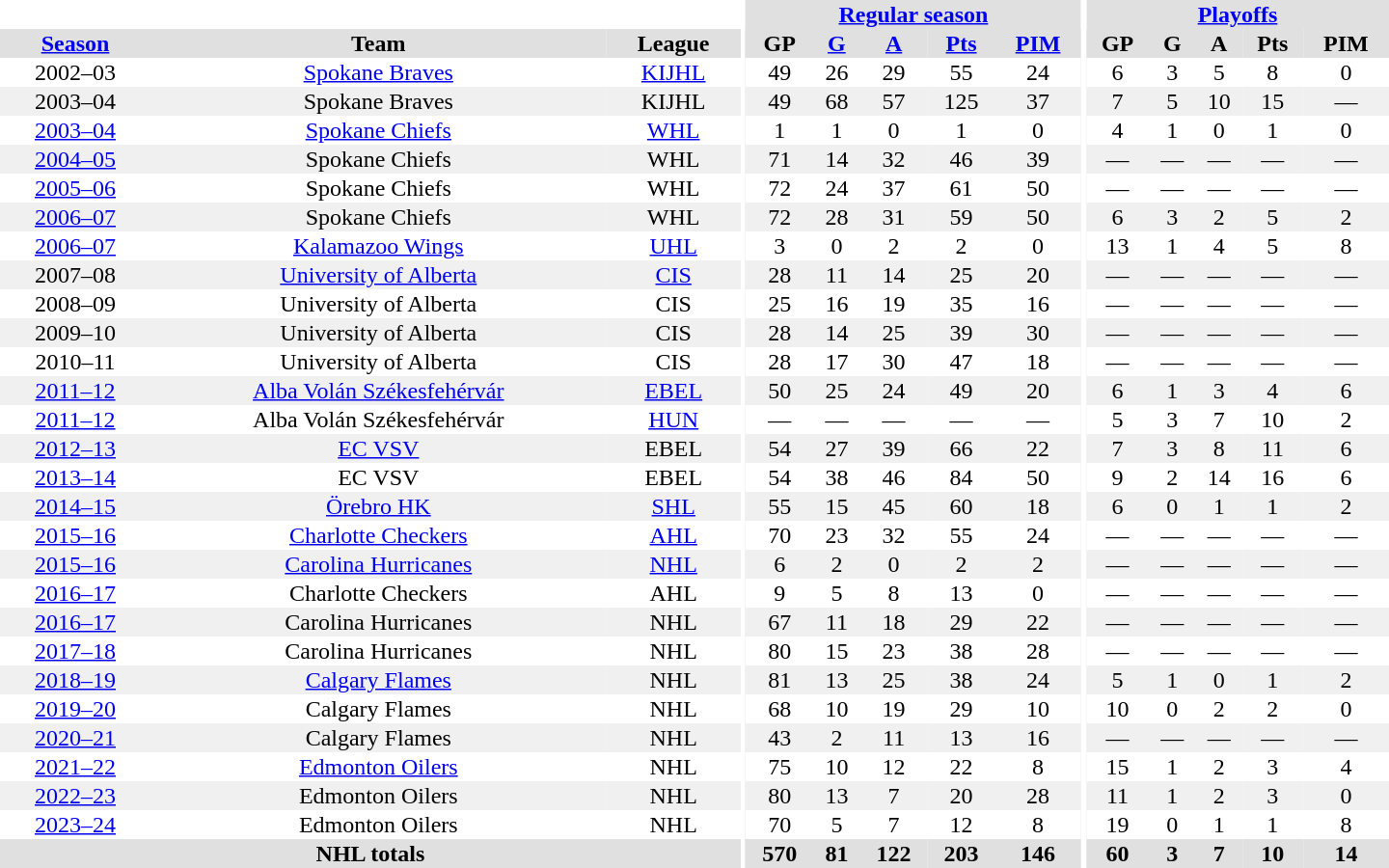<table border="0" cellpadding="1" cellspacing="0" style="text-align:center; width:60em">
<tr bgcolor="#e0e0e0">
<th colspan="3" bgcolor="#ffffff"></th>
<th rowspan="100" bgcolor="#ffffff"></th>
<th colspan="5"><a href='#'>Regular season</a></th>
<th rowspan="100" bgcolor="#ffffff"></th>
<th colspan="5"><a href='#'>Playoffs</a></th>
</tr>
<tr bgcolor="#e0e0e0">
<th><a href='#'>Season</a></th>
<th>Team</th>
<th>League</th>
<th>GP</th>
<th><a href='#'>G</a></th>
<th><a href='#'>A</a></th>
<th><a href='#'>Pts</a></th>
<th><a href='#'>PIM</a></th>
<th>GP</th>
<th>G</th>
<th>A</th>
<th>Pts</th>
<th>PIM</th>
</tr>
<tr>
<td>2002–03</td>
<td><a href='#'>Spokane Braves</a></td>
<td><a href='#'>KIJHL</a></td>
<td>49</td>
<td>26</td>
<td>29</td>
<td>55</td>
<td>24</td>
<td>6</td>
<td>3</td>
<td>5</td>
<td>8</td>
<td>0</td>
</tr>
<tr bgcolor="#f0f0f0">
<td>2003–04</td>
<td>Spokane Braves</td>
<td>KIJHL</td>
<td>49</td>
<td>68</td>
<td>57</td>
<td>125</td>
<td>37</td>
<td>7</td>
<td>5</td>
<td>10</td>
<td>15</td>
<td>—</td>
</tr>
<tr>
<td><a href='#'>2003–04</a></td>
<td><a href='#'>Spokane Chiefs</a></td>
<td><a href='#'>WHL</a></td>
<td>1</td>
<td>1</td>
<td>0</td>
<td>1</td>
<td>0</td>
<td>4</td>
<td>1</td>
<td>0</td>
<td>1</td>
<td>0</td>
</tr>
<tr bgcolor="#f0f0f0">
<td><a href='#'>2004–05</a></td>
<td>Spokane Chiefs</td>
<td>WHL</td>
<td>71</td>
<td>14</td>
<td>32</td>
<td>46</td>
<td>39</td>
<td>—</td>
<td>—</td>
<td>—</td>
<td>—</td>
<td>—</td>
</tr>
<tr>
<td><a href='#'>2005–06</a></td>
<td>Spokane Chiefs</td>
<td>WHL</td>
<td>72</td>
<td>24</td>
<td>37</td>
<td>61</td>
<td>50</td>
<td>—</td>
<td>—</td>
<td>—</td>
<td>—</td>
<td>—</td>
</tr>
<tr bgcolor="#f0f0f0">
<td><a href='#'>2006–07</a></td>
<td>Spokane Chiefs</td>
<td>WHL</td>
<td>72</td>
<td>28</td>
<td>31</td>
<td>59</td>
<td>50</td>
<td>6</td>
<td>3</td>
<td>2</td>
<td>5</td>
<td>2</td>
</tr>
<tr>
<td><a href='#'>2006–07</a></td>
<td><a href='#'>Kalamazoo Wings</a></td>
<td><a href='#'>UHL</a></td>
<td>3</td>
<td>0</td>
<td>2</td>
<td>2</td>
<td>0</td>
<td>13</td>
<td>1</td>
<td>4</td>
<td>5</td>
<td>8</td>
</tr>
<tr bgcolor="#f0f0f0">
<td>2007–08</td>
<td><a href='#'>University of Alberta</a></td>
<td><a href='#'>CIS</a></td>
<td>28</td>
<td>11</td>
<td>14</td>
<td>25</td>
<td>20</td>
<td>—</td>
<td>—</td>
<td>—</td>
<td>—</td>
<td>—</td>
</tr>
<tr>
<td>2008–09</td>
<td>University of Alberta</td>
<td>CIS</td>
<td>25</td>
<td>16</td>
<td>19</td>
<td>35</td>
<td>16</td>
<td>—</td>
<td>—</td>
<td>—</td>
<td>—</td>
<td>—</td>
</tr>
<tr bgcolor="#f0f0f0">
<td>2009–10</td>
<td>University of Alberta</td>
<td>CIS</td>
<td>28</td>
<td>14</td>
<td>25</td>
<td>39</td>
<td>30</td>
<td>—</td>
<td>—</td>
<td>—</td>
<td>—</td>
<td>—</td>
</tr>
<tr>
<td>2010–11</td>
<td>University of Alberta</td>
<td>CIS</td>
<td>28</td>
<td>17</td>
<td>30</td>
<td>47</td>
<td>18</td>
<td>—</td>
<td>—</td>
<td>—</td>
<td>—</td>
<td>—</td>
</tr>
<tr bgcolor="#f0f0f0">
<td><a href='#'>2011–12</a></td>
<td><a href='#'>Alba Volán Székesfehérvár</a></td>
<td><a href='#'>EBEL</a></td>
<td>50</td>
<td>25</td>
<td>24</td>
<td>49</td>
<td>20</td>
<td>6</td>
<td>1</td>
<td>3</td>
<td>4</td>
<td>6</td>
</tr>
<tr>
<td><a href='#'>2011–12</a></td>
<td>Alba Volán Székesfehérvár</td>
<td><a href='#'>HUN</a></td>
<td>—</td>
<td>—</td>
<td>—</td>
<td>—</td>
<td>—</td>
<td>5</td>
<td>3</td>
<td>7</td>
<td>10</td>
<td>2</td>
</tr>
<tr bgcolor="#f0f0f0">
<td><a href='#'>2012–13</a></td>
<td><a href='#'>EC VSV</a></td>
<td>EBEL</td>
<td>54</td>
<td>27</td>
<td>39</td>
<td>66</td>
<td>22</td>
<td>7</td>
<td>3</td>
<td>8</td>
<td>11</td>
<td>6</td>
</tr>
<tr>
<td><a href='#'>2013–14</a></td>
<td>EC VSV</td>
<td>EBEL</td>
<td>54</td>
<td>38</td>
<td>46</td>
<td>84</td>
<td>50</td>
<td>9</td>
<td>2</td>
<td>14</td>
<td>16</td>
<td>6</td>
</tr>
<tr bgcolor="#f0f0f0">
<td><a href='#'>2014–15</a></td>
<td><a href='#'>Örebro HK</a></td>
<td><a href='#'>SHL</a></td>
<td>55</td>
<td>15</td>
<td>45</td>
<td>60</td>
<td>18</td>
<td>6</td>
<td>0</td>
<td>1</td>
<td>1</td>
<td>2</td>
</tr>
<tr>
<td><a href='#'>2015–16</a></td>
<td><a href='#'>Charlotte Checkers</a></td>
<td><a href='#'>AHL</a></td>
<td>70</td>
<td>23</td>
<td>32</td>
<td>55</td>
<td>24</td>
<td>—</td>
<td>—</td>
<td>—</td>
<td>—</td>
<td>—</td>
</tr>
<tr bgcolor="#f0f0f0">
<td><a href='#'>2015–16</a></td>
<td><a href='#'>Carolina Hurricanes</a></td>
<td><a href='#'>NHL</a></td>
<td>6</td>
<td>2</td>
<td>0</td>
<td>2</td>
<td>2</td>
<td>—</td>
<td>—</td>
<td>—</td>
<td>—</td>
<td>—</td>
</tr>
<tr>
<td><a href='#'>2016–17</a></td>
<td>Charlotte Checkers</td>
<td>AHL</td>
<td>9</td>
<td>5</td>
<td>8</td>
<td>13</td>
<td>0</td>
<td>—</td>
<td>—</td>
<td>—</td>
<td>—</td>
<td>—</td>
</tr>
<tr bgcolor="#f0f0f0">
<td><a href='#'>2016–17</a></td>
<td>Carolina Hurricanes</td>
<td>NHL</td>
<td>67</td>
<td>11</td>
<td>18</td>
<td>29</td>
<td>22</td>
<td>—</td>
<td>—</td>
<td>—</td>
<td>—</td>
<td>—</td>
</tr>
<tr>
<td><a href='#'>2017–18</a></td>
<td>Carolina Hurricanes</td>
<td>NHL</td>
<td>80</td>
<td>15</td>
<td>23</td>
<td>38</td>
<td>28</td>
<td>—</td>
<td>—</td>
<td>—</td>
<td>—</td>
<td>—</td>
</tr>
<tr bgcolor="#f0f0f0">
<td><a href='#'>2018–19</a></td>
<td><a href='#'>Calgary Flames</a></td>
<td>NHL</td>
<td>81</td>
<td>13</td>
<td>25</td>
<td>38</td>
<td>24</td>
<td>5</td>
<td>1</td>
<td>0</td>
<td>1</td>
<td>2</td>
</tr>
<tr>
<td><a href='#'>2019–20</a></td>
<td>Calgary Flames</td>
<td>NHL</td>
<td>68</td>
<td>10</td>
<td>19</td>
<td>29</td>
<td>10</td>
<td>10</td>
<td>0</td>
<td>2</td>
<td>2</td>
<td>0</td>
</tr>
<tr bgcolor="#f0f0f0">
<td><a href='#'>2020–21</a></td>
<td>Calgary Flames</td>
<td>NHL</td>
<td>43</td>
<td>2</td>
<td>11</td>
<td>13</td>
<td>16</td>
<td>—</td>
<td>—</td>
<td>—</td>
<td>—</td>
<td>—</td>
</tr>
<tr>
<td><a href='#'>2021–22</a></td>
<td><a href='#'>Edmonton Oilers</a></td>
<td>NHL</td>
<td>75</td>
<td>10</td>
<td>12</td>
<td>22</td>
<td>8</td>
<td>15</td>
<td>1</td>
<td>2</td>
<td>3</td>
<td>4</td>
</tr>
<tr bgcolor="#f0f0f0">
<td><a href='#'>2022–23</a></td>
<td>Edmonton Oilers</td>
<td>NHL</td>
<td>80</td>
<td>13</td>
<td>7</td>
<td>20</td>
<td>28</td>
<td>11</td>
<td>1</td>
<td>2</td>
<td>3</td>
<td>0</td>
</tr>
<tr>
<td><a href='#'>2023–24</a></td>
<td>Edmonton Oilers</td>
<td>NHL</td>
<td>70</td>
<td>5</td>
<td>7</td>
<td>12</td>
<td>8</td>
<td>19</td>
<td>0</td>
<td>1</td>
<td>1</td>
<td>8</td>
</tr>
<tr bgcolor="#e0e0e0">
<th colspan="3">NHL totals</th>
<th>570</th>
<th>81</th>
<th>122</th>
<th>203</th>
<th>146</th>
<th>60</th>
<th>3</th>
<th>7</th>
<th>10</th>
<th>14</th>
</tr>
</table>
